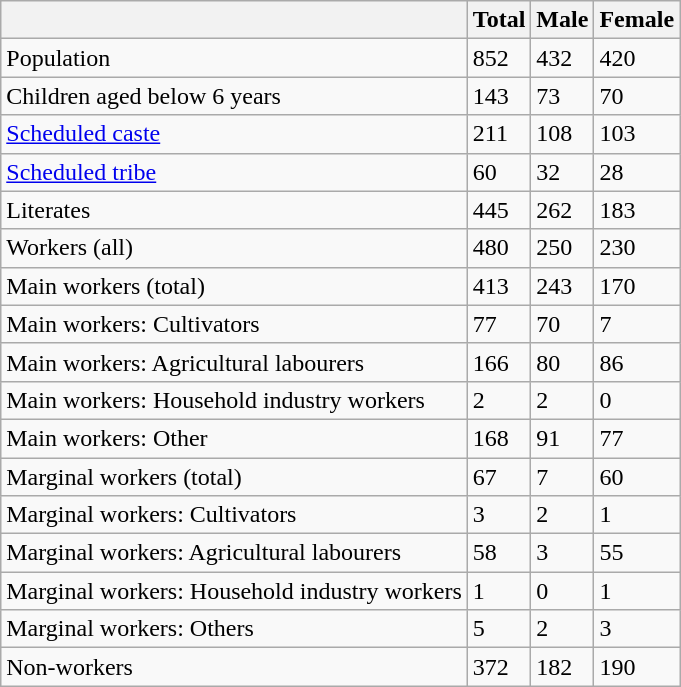<table class="wikitable sortable">
<tr>
<th></th>
<th>Total</th>
<th>Male</th>
<th>Female</th>
</tr>
<tr>
<td>Population</td>
<td>852</td>
<td>432</td>
<td>420</td>
</tr>
<tr>
<td>Children aged below 6 years</td>
<td>143</td>
<td>73</td>
<td>70</td>
</tr>
<tr>
<td><a href='#'>Scheduled caste</a></td>
<td>211</td>
<td>108</td>
<td>103</td>
</tr>
<tr>
<td><a href='#'>Scheduled tribe</a></td>
<td>60</td>
<td>32</td>
<td>28</td>
</tr>
<tr>
<td>Literates</td>
<td>445</td>
<td>262</td>
<td>183</td>
</tr>
<tr>
<td>Workers (all)</td>
<td>480</td>
<td>250</td>
<td>230</td>
</tr>
<tr>
<td>Main workers (total)</td>
<td>413</td>
<td>243</td>
<td>170</td>
</tr>
<tr>
<td>Main workers: Cultivators</td>
<td>77</td>
<td>70</td>
<td>7</td>
</tr>
<tr>
<td>Main workers: Agricultural labourers</td>
<td>166</td>
<td>80</td>
<td>86</td>
</tr>
<tr>
<td>Main workers: Household industry workers</td>
<td>2</td>
<td>2</td>
<td>0</td>
</tr>
<tr>
<td>Main workers: Other</td>
<td>168</td>
<td>91</td>
<td>77</td>
</tr>
<tr>
<td>Marginal workers (total)</td>
<td>67</td>
<td>7</td>
<td>60</td>
</tr>
<tr>
<td>Marginal workers: Cultivators</td>
<td>3</td>
<td>2</td>
<td>1</td>
</tr>
<tr>
<td>Marginal workers: Agricultural labourers</td>
<td>58</td>
<td>3</td>
<td>55</td>
</tr>
<tr>
<td>Marginal workers: Household industry workers</td>
<td>1</td>
<td>0</td>
<td>1</td>
</tr>
<tr>
<td>Marginal workers: Others</td>
<td>5</td>
<td>2</td>
<td>3</td>
</tr>
<tr>
<td>Non-workers</td>
<td>372</td>
<td>182</td>
<td>190</td>
</tr>
</table>
